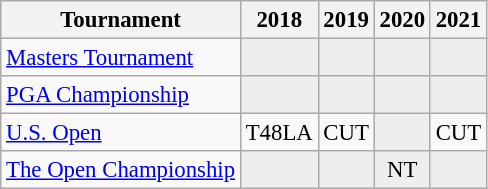<table class="wikitable" style="font-size:95%;text-align:center;">
<tr>
<th>Tournament</th>
<th>2018</th>
<th>2019</th>
<th>2020</th>
<th>2021</th>
</tr>
<tr>
<td align=left><a href='#'>Masters Tournament</a></td>
<td style="background:#eeeeee;"></td>
<td style="background:#eeeeee;"></td>
<td style="background:#eeeeee;"></td>
<td style="background:#eeeeee;"></td>
</tr>
<tr>
<td align=left><a href='#'>PGA Championship</a></td>
<td style="background:#eeeeee;"></td>
<td style="background:#eeeeee;"></td>
<td style="background:#eeeeee;"></td>
<td style="background:#eeeeee;"></td>
</tr>
<tr>
<td align=left><a href='#'>U.S. Open</a></td>
<td>T48<span>LA</span></td>
<td>CUT</td>
<td style="background:#eeeeee;"></td>
<td>CUT</td>
</tr>
<tr>
<td align=left><a href='#'>The Open Championship</a></td>
<td style="background:#eeeeee;"></td>
<td style="background:#eeeeee;"></td>
<td style="background:#eeeeee;">NT</td>
<td style="background:#eeeeee;"></td>
</tr>
</table>
